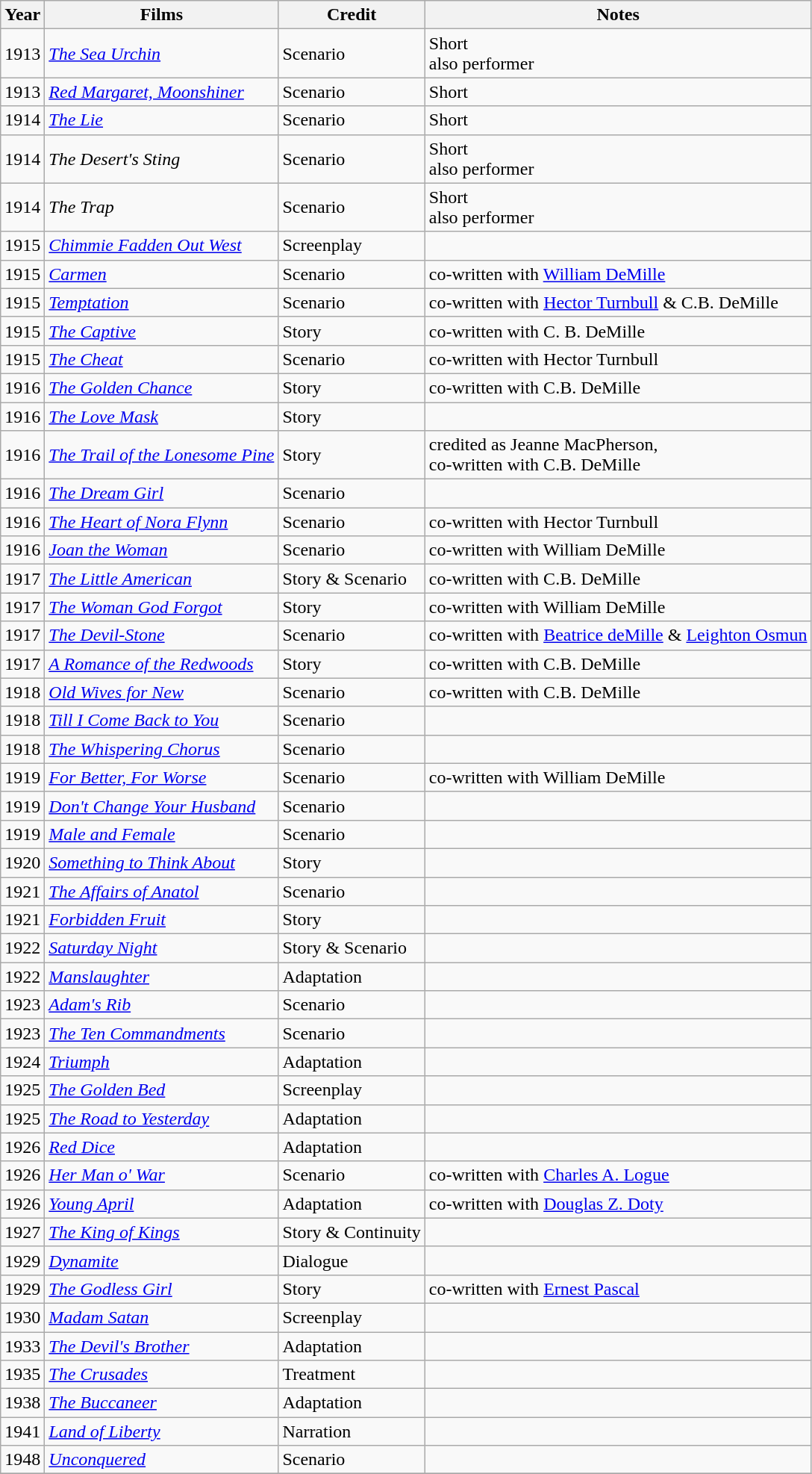<table class="wikitable sortable">
<tr>
<th>Year</th>
<th>Films</th>
<th class="unsortable">Credit</th>
<th class="unsortable">Notes</th>
</tr>
<tr>
<td>1913</td>
<td><em><a href='#'> The Sea Urchin</a></em></td>
<td>Scenario</td>
<td>Short<br>also performer</td>
</tr>
<tr>
<td>1913</td>
<td><em><a href='#'>Red Margaret, Moonshiner</a></em></td>
<td>Scenario</td>
<td>Short</td>
</tr>
<tr>
<td>1914</td>
<td><em><a href='#'> The Lie</a></em></td>
<td>Scenario</td>
<td>Short</td>
</tr>
<tr>
<td>1914</td>
<td><em>The Desert's Sting</em></td>
<td>Scenario</td>
<td>Short<br>also performer</td>
</tr>
<tr>
<td>1914</td>
<td><em>The Trap</em></td>
<td>Scenario</td>
<td>Short<br>also performer</td>
</tr>
<tr>
<td>1915</td>
<td><em><a href='#'>Chimmie Fadden Out West</a></em></td>
<td>Screenplay</td>
<td></td>
</tr>
<tr>
<td>1915</td>
<td><em><a href='#'> Carmen</a></em></td>
<td>Scenario</td>
<td>co-written with <a href='#'>William DeMille</a></td>
</tr>
<tr>
<td>1915</td>
<td><em><a href='#'> Temptation</a></em></td>
<td>Scenario</td>
<td>co-written with <a href='#'>Hector Turnbull</a> & C.B. DeMille</td>
</tr>
<tr>
<td>1915</td>
<td><em><a href='#'> The Captive</a></em></td>
<td>Story</td>
<td>co-written with C. B. DeMille</td>
</tr>
<tr>
<td>1915</td>
<td><em><a href='#'> The Cheat</a></em></td>
<td>Scenario</td>
<td>co-written with Hector Turnbull</td>
</tr>
<tr>
<td>1916</td>
<td><em><a href='#'>The Golden Chance</a></em></td>
<td>Story</td>
<td>co-written with C.B. DeMille</td>
</tr>
<tr>
<td>1916</td>
<td><em><a href='#'>The Love Mask</a></em></td>
<td>Story</td>
<td></td>
</tr>
<tr>
<td>1916</td>
<td><em><a href='#'> The Trail of the Lonesome Pine</a></em></td>
<td>Story</td>
<td>credited as Jeanne MacPherson,<br>co-written with C.B. DeMille</td>
</tr>
<tr>
<td>1916</td>
<td><em><a href='#'> The Dream Girl</a></em></td>
<td>Scenario</td>
<td></td>
</tr>
<tr>
<td>1916</td>
<td><em><a href='#'>The Heart of Nora Flynn</a></em></td>
<td>Scenario</td>
<td>co-written with Hector Turnbull</td>
</tr>
<tr>
<td>1916</td>
<td><em><a href='#'>Joan the Woman</a></em></td>
<td>Scenario</td>
<td>co-written with William DeMille</td>
</tr>
<tr>
<td>1917</td>
<td><em><a href='#'>The Little American</a></em></td>
<td>Story & Scenario</td>
<td>co-written with C.B. DeMille</td>
</tr>
<tr>
<td>1917</td>
<td><em><a href='#'>The Woman God Forgot</a></em></td>
<td>Story</td>
<td>co-written with William DeMille</td>
</tr>
<tr>
<td>1917</td>
<td><em><a href='#'>The Devil-Stone</a></em></td>
<td>Scenario</td>
<td>co-written with <a href='#'>Beatrice deMille</a> & <a href='#'>Leighton Osmun</a></td>
</tr>
<tr>
<td>1917</td>
<td><em><a href='#'>A Romance of the Redwoods</a></em></td>
<td>Story</td>
<td>co-written with C.B. DeMille</td>
</tr>
<tr>
<td>1918</td>
<td><em><a href='#'>Old Wives for New</a></em></td>
<td>Scenario</td>
<td>co-written with C.B. DeMille</td>
</tr>
<tr>
<td>1918</td>
<td><em><a href='#'>Till I Come Back to You</a></em></td>
<td>Scenario</td>
<td></td>
</tr>
<tr>
<td>1918</td>
<td><em><a href='#'>The Whispering Chorus</a></em></td>
<td>Scenario</td>
<td></td>
</tr>
<tr>
<td>1919</td>
<td><em><a href='#'> For Better, For Worse</a></em></td>
<td>Scenario</td>
<td>co-written with William DeMille</td>
</tr>
<tr>
<td>1919</td>
<td><em><a href='#'>Don't Change Your Husband</a></em></td>
<td>Scenario</td>
<td></td>
</tr>
<tr>
<td>1919</td>
<td><em><a href='#'>Male and Female</a></em></td>
<td>Scenario</td>
<td></td>
</tr>
<tr>
<td>1920</td>
<td><em><a href='#'>Something to Think About</a></em></td>
<td>Story</td>
<td></td>
</tr>
<tr>
<td>1921</td>
<td><em><a href='#'>The Affairs of Anatol</a></em></td>
<td>Scenario</td>
<td></td>
</tr>
<tr>
<td>1921</td>
<td><em><a href='#'>Forbidden Fruit</a></em></td>
<td>Story</td>
<td></td>
</tr>
<tr>
<td>1922</td>
<td><em><a href='#'>Saturday Night</a></em></td>
<td>Story & Scenario</td>
<td></td>
</tr>
<tr>
<td>1922</td>
<td><em><a href='#'>Manslaughter</a></em></td>
<td>Adaptation</td>
<td></td>
</tr>
<tr>
<td>1923</td>
<td><em><a href='#'>Adam's Rib</a></em></td>
<td>Scenario</td>
<td></td>
</tr>
<tr>
<td>1923</td>
<td><em><a href='#'> The Ten Commandments</a></em></td>
<td>Scenario</td>
<td></td>
</tr>
<tr>
<td>1924</td>
<td><em><a href='#'>Triumph</a></em></td>
<td>Adaptation</td>
<td></td>
</tr>
<tr>
<td>1925</td>
<td><em><a href='#'>The Golden Bed</a></em></td>
<td>Screenplay</td>
<td></td>
</tr>
<tr>
<td>1925</td>
<td><em><a href='#'>The Road to Yesterday</a></em></td>
<td>Adaptation</td>
<td></td>
</tr>
<tr>
<td>1926</td>
<td><em><a href='#'>Red Dice</a></em></td>
<td>Adaptation</td>
<td></td>
</tr>
<tr>
<td>1926</td>
<td><em><a href='#'>Her Man o' War</a></em></td>
<td>Scenario</td>
<td>co-written with <a href='#'>Charles A. Logue</a></td>
</tr>
<tr>
<td>1926</td>
<td><em><a href='#'>Young April</a></em></td>
<td>Adaptation</td>
<td>co-written with <a href='#'>Douglas Z. Doty</a></td>
</tr>
<tr>
<td>1927</td>
<td><em><a href='#'> The King of Kings</a></em></td>
<td>Story & Continuity</td>
<td></td>
</tr>
<tr>
<td>1929</td>
<td><em><a href='#'>Dynamite</a></em></td>
<td>Dialogue</td>
<td></td>
</tr>
<tr>
<td>1929</td>
<td><em><a href='#'>The Godless Girl</a></em></td>
<td>Story</td>
<td>co-written with <a href='#'>Ernest Pascal</a></td>
</tr>
<tr>
<td>1930</td>
<td><em><a href='#'>Madam Satan</a></em></td>
<td>Screenplay</td>
<td></td>
</tr>
<tr>
<td>1933</td>
<td><em><a href='#'>The Devil's Brother</a></em></td>
<td>Adaptation</td>
<td></td>
</tr>
<tr>
<td>1935</td>
<td><em><a href='#'> The Crusades</a></em></td>
<td>Treatment</td>
<td></td>
</tr>
<tr>
<td>1938</td>
<td><em><a href='#'> The Buccaneer</a></em></td>
<td>Adaptation</td>
<td></td>
</tr>
<tr>
<td>1941</td>
<td><em><a href='#'>Land of Liberty</a></em></td>
<td>Narration</td>
<td></td>
</tr>
<tr>
<td>1948</td>
<td><em><a href='#'> Unconquered</a></em></td>
<td>Scenario</td>
<td></td>
</tr>
<tr>
</tr>
</table>
